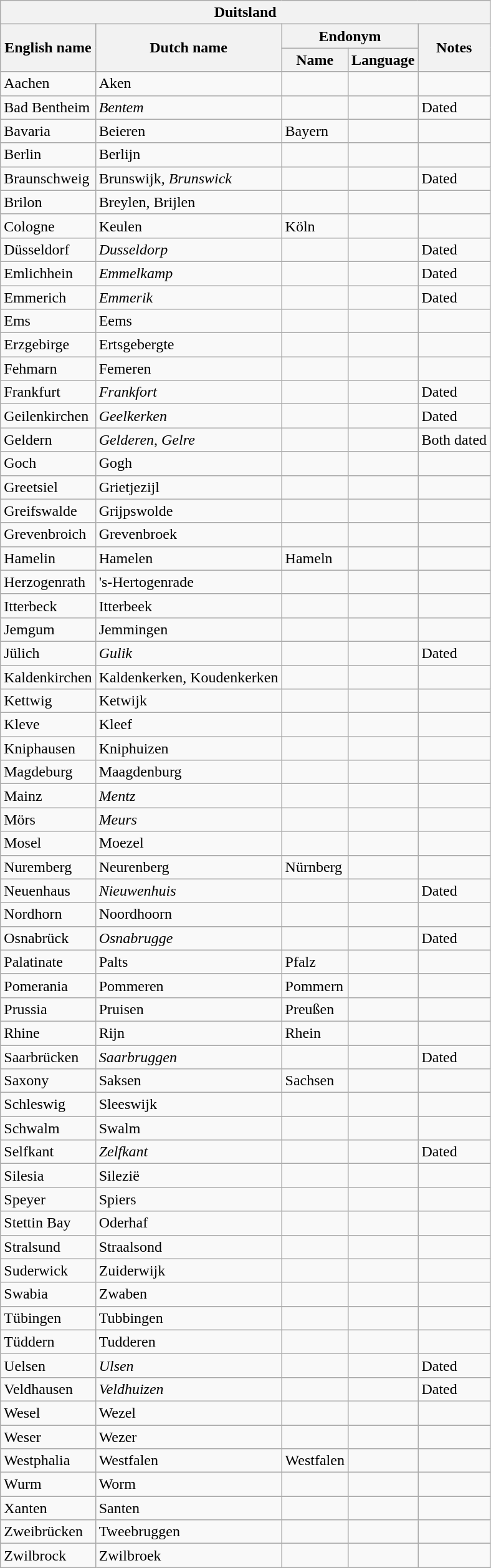<table class="wikitable sortable">
<tr>
<th colspan="5"> Duitsland</th>
</tr>
<tr>
<th rowspan="2">English name</th>
<th rowspan="2">Dutch name</th>
<th colspan="2">Endonym</th>
<th rowspan="2">Notes</th>
</tr>
<tr>
<th>Name</th>
<th>Language</th>
</tr>
<tr>
<td>Aachen</td>
<td>Aken</td>
<td></td>
<td></td>
<td></td>
</tr>
<tr>
<td>Bad Bentheim</td>
<td><em>Bentem</em></td>
<td></td>
<td></td>
<td>Dated</td>
</tr>
<tr>
<td>Bavaria</td>
<td>Beieren</td>
<td>Bayern</td>
<td></td>
<td></td>
</tr>
<tr>
<td>Berlin</td>
<td>Berlijn</td>
<td></td>
<td></td>
<td></td>
</tr>
<tr>
<td>Braunschweig</td>
<td>Brunswijk, <em>Brunswick</em></td>
<td></td>
<td></td>
<td>Dated</td>
</tr>
<tr>
<td>Brilon</td>
<td>Breylen, Brijlen</td>
<td></td>
<td></td>
<td></td>
</tr>
<tr>
<td>Cologne</td>
<td>Keulen</td>
<td>Köln</td>
<td></td>
<td></td>
</tr>
<tr>
<td>Düsseldorf</td>
<td><em>Dusseldorp</em></td>
<td></td>
<td></td>
<td>Dated</td>
</tr>
<tr>
<td>Emlichhein</td>
<td><em>Emmelkamp</em></td>
<td></td>
<td></td>
<td>Dated</td>
</tr>
<tr>
<td>Emmerich</td>
<td><em>Emmerik</em></td>
<td></td>
<td></td>
<td>Dated</td>
</tr>
<tr>
<td>Ems</td>
<td>Eems</td>
<td></td>
<td></td>
<td></td>
</tr>
<tr>
<td>Erzgebirge</td>
<td>Ertsgebergte</td>
<td></td>
<td></td>
<td></td>
</tr>
<tr>
<td>Fehmarn</td>
<td>Femeren</td>
<td></td>
<td></td>
<td></td>
</tr>
<tr>
<td>Frankfurt</td>
<td><em>Frankfort</em></td>
<td></td>
<td></td>
<td>Dated</td>
</tr>
<tr>
<td>Geilenkirchen</td>
<td><em>Geelkerken</em></td>
<td></td>
<td></td>
<td>Dated</td>
</tr>
<tr>
<td>Geldern</td>
<td><em>Gelderen, Gelre</em></td>
<td></td>
<td></td>
<td>Both dated</td>
</tr>
<tr>
<td>Goch</td>
<td>Gogh</td>
<td></td>
<td></td>
<td></td>
</tr>
<tr>
<td>Greetsiel</td>
<td>Grietjezijl</td>
<td></td>
<td></td>
<td></td>
</tr>
<tr>
<td>Greifswalde</td>
<td>Grijpswolde</td>
<td></td>
<td></td>
<td></td>
</tr>
<tr>
<td>Grevenbroich</td>
<td>Grevenbroek</td>
<td></td>
<td></td>
<td></td>
</tr>
<tr>
<td>Hamelin</td>
<td>Hamelen</td>
<td>Hameln</td>
<td></td>
<td></td>
</tr>
<tr>
<td>Herzogenrath</td>
<td>'s-Hertogenrade</td>
<td></td>
<td></td>
<td></td>
</tr>
<tr>
<td>Itterbeck</td>
<td>Itterbeek</td>
<td></td>
<td></td>
<td></td>
</tr>
<tr>
<td>Jemgum</td>
<td>Jemmingen</td>
<td></td>
<td></td>
<td></td>
</tr>
<tr>
<td>Jülich</td>
<td><em>Gulik</em></td>
<td></td>
<td></td>
<td>Dated</td>
</tr>
<tr>
<td>Kaldenkirchen</td>
<td>Kaldenkerken, Koudenkerken</td>
<td></td>
<td></td>
<td></td>
</tr>
<tr>
<td>Kettwig</td>
<td>Ketwijk</td>
<td></td>
<td></td>
<td></td>
</tr>
<tr>
<td>Kleve</td>
<td>Kleef</td>
<td></td>
<td></td>
<td></td>
</tr>
<tr>
<td>Kniphausen</td>
<td>Kniphuizen</td>
<td></td>
<td></td>
<td></td>
</tr>
<tr>
<td>Magdeburg</td>
<td>Maagdenburg</td>
<td></td>
<td></td>
<td></td>
</tr>
<tr>
<td>Mainz</td>
<td><em>Mentz</em></td>
<td></td>
<td></td>
<td></td>
</tr>
<tr>
<td>Mörs</td>
<td><em>Meurs</em></td>
<td></td>
<td></td>
<td></td>
</tr>
<tr>
<td>Mosel</td>
<td>Moezel</td>
<td></td>
<td></td>
<td></td>
</tr>
<tr>
<td>Nuremberg</td>
<td>Neurenberg</td>
<td>Nürnberg</td>
<td></td>
<td></td>
</tr>
<tr>
<td>Neuenhaus</td>
<td><em>Nieuwenhuis</em></td>
<td></td>
<td></td>
<td>Dated</td>
</tr>
<tr>
<td>Nordhorn</td>
<td>Noordhoorn</td>
<td></td>
<td></td>
<td></td>
</tr>
<tr>
<td>Osnabrück</td>
<td><em>Osnabrugge</em></td>
<td></td>
<td></td>
<td>Dated</td>
</tr>
<tr>
<td>Palatinate</td>
<td>Palts</td>
<td>Pfalz</td>
<td></td>
<td></td>
</tr>
<tr>
<td>Pomerania</td>
<td>Pommeren</td>
<td>Pommern</td>
<td></td>
<td></td>
</tr>
<tr>
<td>Prussia</td>
<td>Pruisen</td>
<td>Preußen</td>
<td></td>
<td></td>
</tr>
<tr>
<td>Rhine</td>
<td>Rijn</td>
<td>Rhein</td>
<td></td>
<td></td>
</tr>
<tr>
<td>Saarbrücken</td>
<td><em>Saarbruggen</em></td>
<td></td>
<td></td>
<td>Dated</td>
</tr>
<tr>
<td>Saxony</td>
<td>Saksen</td>
<td>Sachsen</td>
<td></td>
<td></td>
</tr>
<tr>
<td>Schleswig</td>
<td>Sleeswijk</td>
<td></td>
<td></td>
<td></td>
</tr>
<tr>
<td>Schwalm</td>
<td>Swalm</td>
<td></td>
<td></td>
<td></td>
</tr>
<tr>
<td>Selfkant</td>
<td><em>Zelfkant</em></td>
<td></td>
<td></td>
<td>Dated</td>
</tr>
<tr>
<td>Silesia</td>
<td>Silezië</td>
<td></td>
<td></td>
<td></td>
</tr>
<tr>
<td>Speyer</td>
<td>Spiers</td>
<td></td>
<td></td>
<td></td>
</tr>
<tr>
<td>Stettin Bay</td>
<td>Oderhaf</td>
<td></td>
<td></td>
<td></td>
</tr>
<tr>
<td>Stralsund</td>
<td>Straalsond</td>
<td></td>
<td></td>
<td></td>
</tr>
<tr>
<td>Suderwick</td>
<td>Zuiderwijk</td>
<td></td>
<td></td>
<td></td>
</tr>
<tr>
<td>Swabia</td>
<td>Zwaben</td>
<td></td>
<td></td>
<td></td>
</tr>
<tr>
<td>Tübingen</td>
<td>Tubbingen</td>
<td></td>
<td></td>
<td></td>
</tr>
<tr>
<td>Tüddern</td>
<td>Tudderen</td>
<td></td>
<td></td>
<td></td>
</tr>
<tr>
<td>Uelsen</td>
<td><em>Ulsen</em></td>
<td></td>
<td></td>
<td>Dated</td>
</tr>
<tr>
<td>Veldhausen</td>
<td><em>Veldhuizen</em></td>
<td></td>
<td></td>
<td>Dated</td>
</tr>
<tr>
<td>Wesel</td>
<td>Wezel</td>
<td></td>
<td></td>
<td></td>
</tr>
<tr>
<td>Weser</td>
<td>Wezer</td>
<td></td>
<td></td>
<td></td>
</tr>
<tr>
<td>Westphalia</td>
<td>Westfalen</td>
<td>Westfalen</td>
<td></td>
<td></td>
</tr>
<tr>
<td>Wurm</td>
<td>Worm</td>
<td></td>
<td></td>
<td></td>
</tr>
<tr>
<td>Xanten</td>
<td>Santen</td>
<td></td>
<td></td>
<td></td>
</tr>
<tr>
<td>Zweibrücken</td>
<td>Tweebruggen</td>
<td></td>
<td></td>
<td></td>
</tr>
<tr>
<td>Zwilbrock</td>
<td>Zwilbroek</td>
<td></td>
<td></td>
<td></td>
</tr>
</table>
